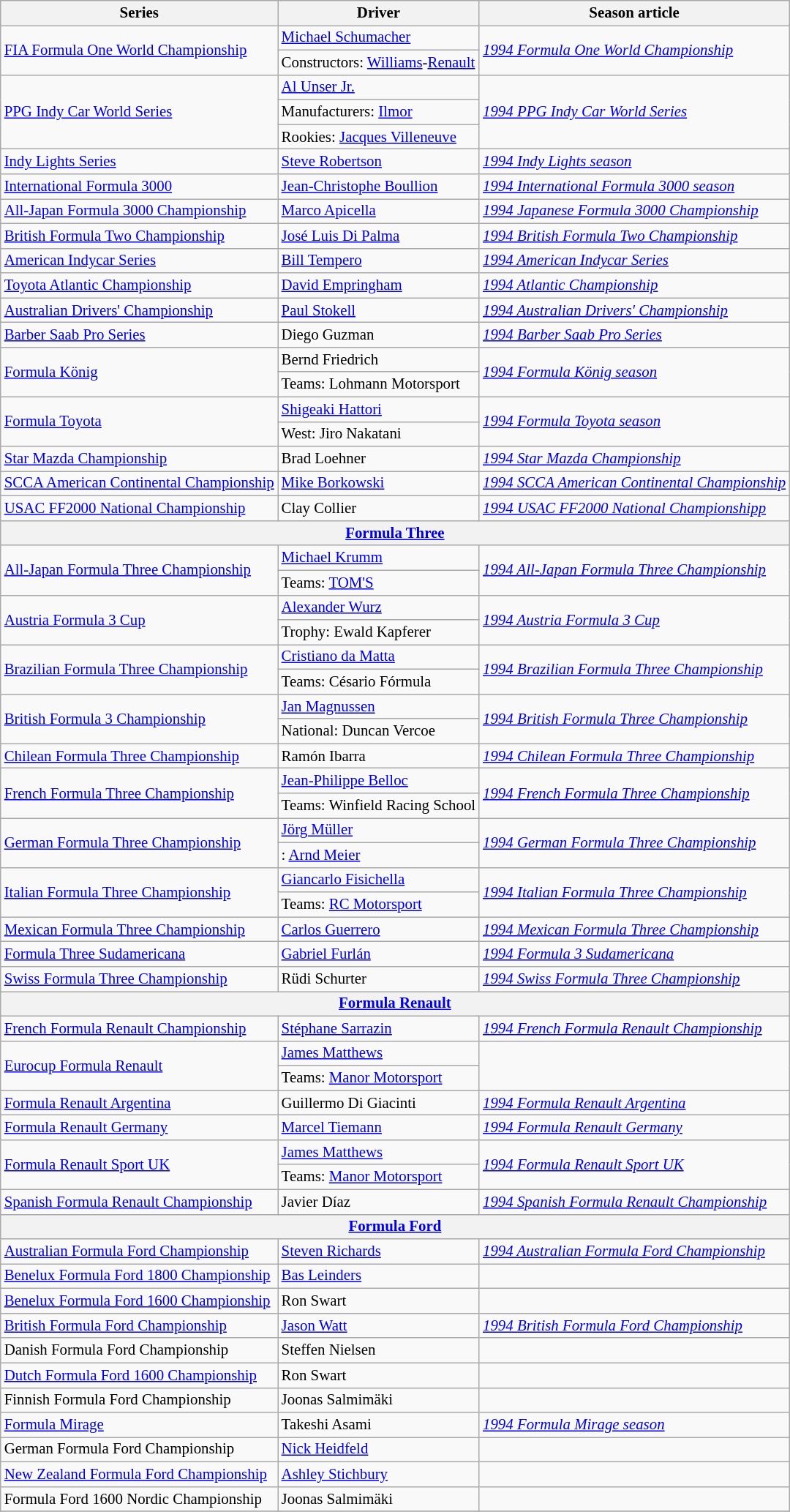<table class="wikitable" style="font-size: 87%;">
<tr>
<th>Series</th>
<th>Driver</th>
<th>Season article</th>
</tr>
<tr>
<td rowspan=2><a href='#'>FIA Formula One World Championship</a></td>
<td> <a href='#'>Michael Schumacher</a></td>
<td rowspan=2><em><a href='#'>1994 Formula One World Championship</a></em></td>
</tr>
<tr>
<td>Constructors:  <a href='#'>Williams</a>-<a href='#'>Renault</a></td>
</tr>
<tr>
<td rowspan=3><a href='#'>PPG Indy Car World Series</a></td>
<td> <a href='#'>Al Unser Jr.</a></td>
<td rowspan=3><em><a href='#'>1994 PPG Indy Car World Series</a></em></td>
</tr>
<tr>
<td>Manufacturers:  <a href='#'>Ilmor</a></td>
</tr>
<tr>
<td>Rookies:  <a href='#'>Jacques Villeneuve</a></td>
</tr>
<tr>
<td><a href='#'>Indy Lights Series</a></td>
<td> <a href='#'>Steve Robertson</a></td>
<td><em><a href='#'>1994 Indy Lights season</a></em></td>
</tr>
<tr>
<td><a href='#'>International Formula 3000</a></td>
<td> <a href='#'>Jean-Christophe Boullion</a></td>
<td><em><a href='#'>1994 International Formula 3000 season</a></em></td>
</tr>
<tr>
<td><a href='#'>All-Japan Formula 3000 Championship</a></td>
<td> <a href='#'>Marco Apicella</a></td>
<td><em><a href='#'>1994 Japanese Formula 3000 Championship</a></em></td>
</tr>
<tr>
<td><a href='#'>British Formula Two Championship</a></td>
<td> <a href='#'>José Luis Di Palma</a></td>
<td><em><a href='#'>1994 British Formula Two Championship</a></em></td>
</tr>
<tr>
<td><a href='#'>American Indycar Series</a></td>
<td> <a href='#'>Bill Tempero</a></td>
<td><em><a href='#'>1994 American Indycar Series</a></em></td>
</tr>
<tr>
<td><a href='#'>Toyota Atlantic Championship</a></td>
<td> <a href='#'>David Empringham</a></td>
<td><em><a href='#'>1994 Atlantic Championship</a></em></td>
</tr>
<tr>
<td><a href='#'>Australian Drivers' Championship</a></td>
<td> <a href='#'>Paul Stokell</a></td>
<td><em><a href='#'>1994 Australian Drivers' Championship</a></em></td>
</tr>
<tr>
<td><a href='#'>Barber Saab Pro Series</a></td>
<td> Diego Guzman</td>
<td><em><a href='#'>1994 Barber Saab Pro Series</a></em></td>
</tr>
<tr>
<td rowspan=2><a href='#'>Formula König</a></td>
<td> Bernd Friedrich</td>
<td rowspan=2><em><a href='#'>1994 Formula König season</a></em></td>
</tr>
<tr>
<td>Teams:  Lohmann Motorsport</td>
</tr>
<tr>
<td rowspan=2><a href='#'>Formula Toyota</a></td>
<td> <a href='#'>Shigeaki Hattori</a></td>
<td rowspan=2><em><a href='#'>1994 Formula Toyota season</a></em></td>
</tr>
<tr>
<td>West:  Jiro Nakatani</td>
</tr>
<tr>
<td><a href='#'>Star Mazda Championship</a></td>
<td> Brad Loehner</td>
<td><em><a href='#'>1994 Star Mazda Championship</a></em></td>
</tr>
<tr>
<td><a href='#'>SCCA American Continental Championship</a></td>
<td> <a href='#'>Mike Borkowski</a></td>
<td><em><a href='#'>1994 SCCA American Continental Championship</a></em></td>
</tr>
<tr>
<td><a href='#'>USAC FF2000 National Championship</a></td>
<td> Clay Collier</td>
<td><em><a href='#'>1994 USAC FF2000 National Championshipp</a></em></td>
</tr>
<tr>
<th colspan=3><a href='#'>Formula Three</a></th>
</tr>
<tr>
<td rowspan="2"><a href='#'>All-Japan Formula Three Championship</a></td>
<td> <a href='#'>Michael Krumm</a></td>
<td rowspan="2"><em><a href='#'>1994 All-Japan Formula Three Championship</a></em></td>
</tr>
<tr>
<td>Teams:  <a href='#'>TOM'S</a></td>
</tr>
<tr>
<td rowspan=2><a href='#'>Austria Formula 3 Cup</a></td>
<td> <a href='#'>Alexander Wurz</a></td>
<td rowspan=2><em><a href='#'>1994 Austria Formula 3 Cup</a></em></td>
</tr>
<tr>
<td>Trophy:  Ewald Kapferer</td>
</tr>
<tr>
<td rowspan=2><a href='#'>Brazilian Formula Three Championship</a></td>
<td> <a href='#'>Cristiano da Matta</a></td>
<td rowspan=2><em><a href='#'>1994 Brazilian Formula Three Championship</a></em></td>
</tr>
<tr>
<td>Teams:  Césario Fórmula</td>
</tr>
<tr>
<td rowspan=2><a href='#'>British Formula 3 Championship</a></td>
<td> <a href='#'>Jan Magnussen</a></td>
<td rowspan=2><em><a href='#'>1994 British Formula Three Championship</a></em></td>
</tr>
<tr>
<td>National:  Duncan Vercoe</td>
</tr>
<tr>
<td><a href='#'>Chilean Formula Three Championship</a></td>
<td> Ramón Ibarra</td>
<td><em><a href='#'>1994 Chilean Formula Three Championship</a></em></td>
</tr>
<tr>
<td rowspan=2><a href='#'>French Formula Three Championship</a></td>
<td> <a href='#'>Jean-Philippe Belloc</a></td>
<td rowspan=2><em><a href='#'>1994 French Formula Three Championship</a></em></td>
</tr>
<tr>
<td>Teams:  Winfield Racing School</td>
</tr>
<tr>
<td rowspan=2><a href='#'>German Formula Three Championship</a></td>
<td> <a href='#'>Jörg Müller</a></td>
<td rowspan=2><em><a href='#'>1994 German Formula Three Championship</a></em></td>
</tr>
<tr>
<td>:  <a href='#'>Arnd Meier</a></td>
</tr>
<tr>
<td rowspan=2><a href='#'>Italian Formula Three Championship</a></td>
<td> <a href='#'>Giancarlo Fisichella</a></td>
<td rowspan=2><em><a href='#'>1994 Italian Formula Three Championship</a></em></td>
</tr>
<tr>
<td>Teams:  <a href='#'>RC Motorsport</a></td>
</tr>
<tr>
<td><a href='#'>Mexican Formula Three Championship</a></td>
<td> <a href='#'>Carlos Guerrero</a></td>
<td><em><a href='#'>1994 Mexican Formula Three Championship</a></em></td>
</tr>
<tr>
<td><a href='#'>Formula Three Sudamericana</a></td>
<td> <a href='#'>Gabriel Furlán</a></td>
<td><em><a href='#'>1994 Formula 3 Sudamericana</a></em></td>
</tr>
<tr>
<td><a href='#'>Swiss Formula Three Championship</a></td>
<td> Rüdi Schurter</td>
<td><em><a href='#'>1994 Swiss Formula Three Championship</a></em></td>
</tr>
<tr>
<th colspan=3><a href='#'>Formula Renault</a></th>
</tr>
<tr>
<td><a href='#'>French Formula Renault Championship</a></td>
<td> <a href='#'>Stéphane Sarrazin</a></td>
<td><em><a href='#'>1994 French Formula Renault Championship</a></em></td>
</tr>
<tr>
<td rowspan=2><a href='#'>Eurocup Formula Renault</a></td>
<td> <a href='#'>James Matthews</a></td>
<td rowspan=2></td>
</tr>
<tr>
<td>Teams:  <a href='#'>Manor Motorsport</a></td>
</tr>
<tr>
<td><a href='#'>Formula Renault Argentina</a></td>
<td> Guillermo Di Giacinti</td>
<td><em><a href='#'>1994 Formula Renault Argentina</a></em></td>
</tr>
<tr>
<td><a href='#'>Formula Renault Germany</a></td>
<td> <a href='#'>Marcel Tiemann</a></td>
<td><em><a href='#'>1994 Formula Renault Germany</a></em></td>
</tr>
<tr>
<td rowspan=2><a href='#'>Formula Renault Sport UK</a></td>
<td> <a href='#'>James Matthews</a></td>
<td rowspan=2><em><a href='#'>1994 Formula Renault Sport UK</a></em></td>
</tr>
<tr>
<td>Teams:  <a href='#'>Manor Motorsport</a></td>
</tr>
<tr>
<td><a href='#'>Spanish Formula Renault Championship</a></td>
<td> Javier Díaz</td>
<td><em><a href='#'>1994 Spanish Formula Renault Championship</a></em></td>
</tr>
<tr>
<th colspan=3><a href='#'>Formula Ford</a></th>
</tr>
<tr>
<td><a href='#'>Australian Formula Ford Championship</a></td>
<td> <a href='#'>Steven Richards</a></td>
<td><em><a href='#'>1994 Australian Formula Ford Championship</a></em></td>
</tr>
<tr>
<td><a href='#'>Benelux Formula Ford 1800 Championship</a></td>
<td> <a href='#'>Bas Leinders</a></td>
<td></td>
</tr>
<tr>
<td><a href='#'>Benelux Formula Ford 1600 Championship</a></td>
<td> Ron Swart</td>
<td></td>
</tr>
<tr>
<td><a href='#'>British Formula Ford Championship</a></td>
<td> <a href='#'>Jason Watt</a></td>
<td><em><a href='#'>1994 British Formula Ford Championship</a></em></td>
</tr>
<tr>
<td>Danish Formula Ford Championship</td>
<td> Steffen Nielsen</td>
<td></td>
</tr>
<tr>
<td><a href='#'>Dutch Formula Ford 1600 Championship</a></td>
<td> Ron Swart</td>
<td></td>
</tr>
<tr>
<td>Finnish Formula Ford Championship</td>
<td> Joonas Salmimäki</td>
<td></td>
</tr>
<tr>
<td><a href='#'>Formula Mirage</a></td>
<td> Takeshi Asami</td>
<td><em><a href='#'>1994 Formula Mirage season</a></em></td>
</tr>
<tr>
<td>German Formula Ford Championship</td>
<td> <a href='#'>Nick Heidfeld</a></td>
<td></td>
</tr>
<tr>
<td><a href='#'>New Zealand Formula Ford Championship</a></td>
<td> <a href='#'>Ashley Stichbury</a></td>
<td></td>
</tr>
<tr>
<td>Formula Ford 1600 Nordic Championship</td>
<td> Joonas Salmimäki</td>
<td></td>
</tr>
<tr>
</tr>
</table>
